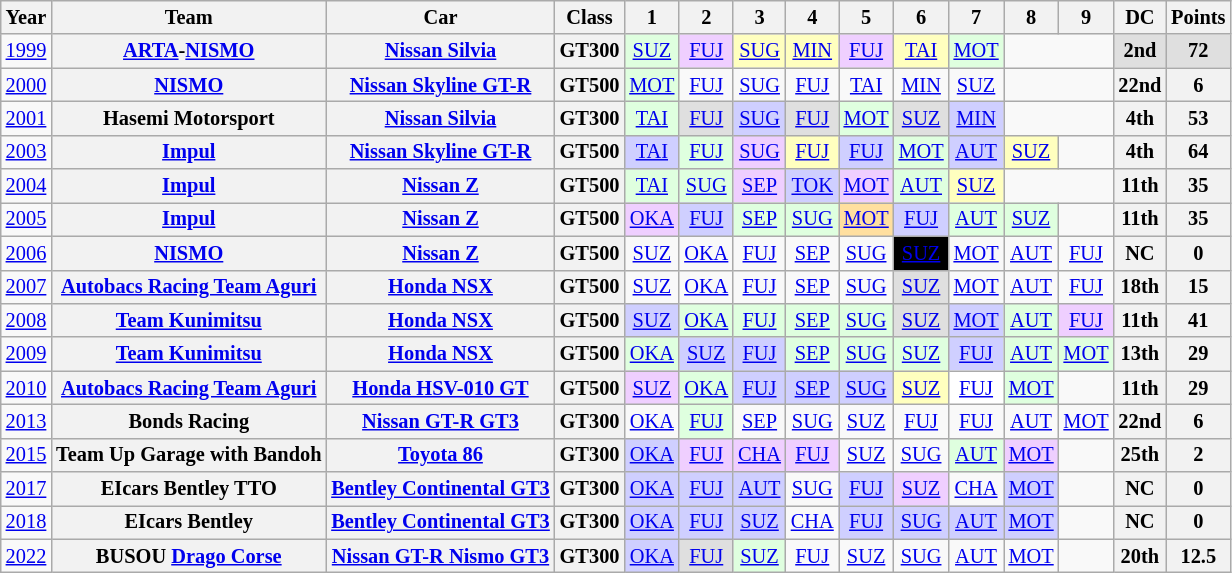<table class="wikitable" style="text-align:center; font-size:85%">
<tr>
<th>Year</th>
<th>Team</th>
<th>Car</th>
<th>Class</th>
<th>1</th>
<th>2</th>
<th>3</th>
<th>4</th>
<th>5</th>
<th>6</th>
<th>7</th>
<th>8</th>
<th>9</th>
<th>DC</th>
<th>Points</th>
</tr>
<tr>
<td><a href='#'>1999</a></td>
<th nowrap><a href='#'>ARTA</a>-<a href='#'>NISMO</a></th>
<th nowrap><a href='#'>Nissan Silvia</a></th>
<th>GT300</th>
<td style="background:#DFFFDF;"><a href='#'>SUZ</a><br></td>
<td style="background:#EFCFFF;"><a href='#'>FUJ</a><br></td>
<td style="background:#FFFFBF;"><a href='#'>SUG</a><br></td>
<td style="background:#FFFFBF;"><a href='#'>MIN</a><br></td>
<td style="background:#EFCFFF;"><a href='#'>FUJ</a><br></td>
<td style="background:#FFFFBF;"><a href='#'>TAI</a><br></td>
<td style="background:#DFFFDF;"><a href='#'>MOT</a><br></td>
<td colspan=2></td>
<td style="background:#DFDFDF;"><strong>2nd</strong></td>
<td style="background:#DFDFDF;"><strong>72</strong></td>
</tr>
<tr>
<td><a href='#'>2000</a></td>
<th nowrap><a href='#'>NISMO</a></th>
<th nowrap><a href='#'>Nissan Skyline GT-R</a></th>
<th>GT500</th>
<td style="background:#DFFFDF;"><a href='#'>MOT</a><br></td>
<td><a href='#'>FUJ</a></td>
<td><a href='#'>SUG</a></td>
<td><a href='#'>FUJ</a></td>
<td><a href='#'>TAI</a></td>
<td><a href='#'>MIN</a></td>
<td><a href='#'>SUZ</a></td>
<td colspan=2></td>
<th>22nd</th>
<th>6</th>
</tr>
<tr>
<td><a href='#'>2001</a></td>
<th nowrap>Hasemi Motorsport</th>
<th nowrap><a href='#'>Nissan Silvia</a></th>
<th>GT300</th>
<td style="background:#DFFFDF;"><a href='#'>TAI</a><br></td>
<td style="background:#DFDFDF;"><a href='#'>FUJ</a><br></td>
<td style="background:#CFCFFF;"><a href='#'>SUG</a><br></td>
<td style="background:#DFDFDF;"><a href='#'>FUJ</a><br></td>
<td style="background:#DFFFDF;"><a href='#'>MOT</a><br></td>
<td style="background:#DFDFDF;"><a href='#'>SUZ</a><br></td>
<td style="background:#CFCFFF;"><a href='#'>MIN</a><br></td>
<td colspan=2></td>
<th>4th</th>
<th>53</th>
</tr>
<tr>
<td><a href='#'>2003</a></td>
<th><a href='#'>Impul</a></th>
<th nowrap><a href='#'>Nissan Skyline GT-R</a></th>
<th>GT500</th>
<td style="background:#CFCFFF;"><a href='#'>TAI</a><br></td>
<td style="background:#DFFFDF;"><a href='#'>FUJ</a><br></td>
<td style="background:#EFCFFF;"><a href='#'>SUG</a><br></td>
<td style="background:#FFFFBF;"><a href='#'>FUJ</a><br></td>
<td style="background:#CFCFFF;"><a href='#'>FUJ</a><br></td>
<td style="background:#DFFFDF;"><a href='#'>MOT</a><br></td>
<td style="background:#CFCFFF;"><a href='#'>AUT</a><br></td>
<td style="background:#FFFFBF;"><a href='#'>SUZ</a><br></td>
<td></td>
<th>4th</th>
<th>64</th>
</tr>
<tr>
<td><a href='#'>2004</a></td>
<th><a href='#'>Impul</a></th>
<th nowrap><a href='#'>Nissan Z</a></th>
<th>GT500</th>
<td style="background:#DFFFDF;"><a href='#'>TAI</a><br></td>
<td style="background:#DFFFDF;"><a href='#'>SUG</a><br></td>
<td style="background:#EFCFFF;"><a href='#'>SEP</a><br></td>
<td style="background:#CFCFFF;"><a href='#'>TOK</a><br></td>
<td style="background:#EFCFFF;"><a href='#'>MOT</a><br></td>
<td style="background:#DFFFDF;"><a href='#'>AUT</a><br></td>
<td style="background:#FFFFBF;"><a href='#'>SUZ</a><br></td>
<td colspan=2></td>
<th>11th</th>
<th>35</th>
</tr>
<tr>
<td><a href='#'>2005</a></td>
<th><a href='#'>Impul</a></th>
<th nowrap><a href='#'>Nissan Z</a></th>
<th>GT500</th>
<td style="background:#EFCFFF;"><a href='#'>OKA</a><br></td>
<td style="background:#CFCFFF;"><a href='#'>FUJ</a><br></td>
<td style="background:#DFFFDF;"><a href='#'>SEP</a><br></td>
<td style="background:#DFFFDF;"><a href='#'>SUG</a><br></td>
<td style="background:#FFDF9F;"><a href='#'>MOT</a><br></td>
<td style="background:#CFCFFF;"><a href='#'>FUJ</a><br></td>
<td style="background:#DFFFDF;"><a href='#'>AUT</a><br></td>
<td style="background:#DFFFDF;"><a href='#'>SUZ</a><br></td>
<td></td>
<th>11th</th>
<th>35</th>
</tr>
<tr>
<td><a href='#'>2006</a></td>
<th><a href='#'>NISMO</a></th>
<th nowrap><a href='#'>Nissan Z</a></th>
<th>GT500</th>
<td><a href='#'>SUZ</a></td>
<td><a href='#'>OKA</a></td>
<td><a href='#'>FUJ</a></td>
<td><a href='#'>SEP</a></td>
<td><a href='#'>SUG</a></td>
<td style="background:#000000; color:#ffffff"><a href='#'><span>SUZ</span></a><br></td>
<td><a href='#'>MOT</a></td>
<td><a href='#'>AUT</a></td>
<td><a href='#'>FUJ</a></td>
<th>NC</th>
<th>0</th>
</tr>
<tr>
<td><a href='#'>2007</a></td>
<th nowrap><a href='#'>Autobacs Racing Team Aguri</a></th>
<th nowrap><a href='#'>Honda NSX</a></th>
<th>GT500</th>
<td><a href='#'>SUZ</a></td>
<td><a href='#'>OKA</a></td>
<td><a href='#'>FUJ</a></td>
<td><a href='#'>SEP</a></td>
<td><a href='#'>SUG</a></td>
<td style="background:#DFDFDF;"><a href='#'>SUZ</a><br></td>
<td><a href='#'>MOT</a></td>
<td><a href='#'>AUT</a></td>
<td><a href='#'>FUJ</a></td>
<th>18th</th>
<th>15</th>
</tr>
<tr>
<td><a href='#'>2008</a></td>
<th nowrap><a href='#'>Team Kunimitsu</a></th>
<th nowrap><a href='#'>Honda NSX</a></th>
<th>GT500</th>
<td style="background:#CFCFFF;"><a href='#'>SUZ</a><br></td>
<td style="background:#DFFFDF;"><a href='#'>OKA</a><br></td>
<td style="background:#DFFFDF;"><a href='#'>FUJ</a><br></td>
<td style="background:#DFFFDF;"><a href='#'>SEP</a><br></td>
<td style="background:#DFFFDF;"><a href='#'>SUG</a><br></td>
<td style="background:#DFDFDF;"><a href='#'>SUZ</a><br></td>
<td style="background:#CFCFFF;"><a href='#'>MOT</a><br></td>
<td style="background:#DFFFDF;"><a href='#'>AUT</a><br></td>
<td style="background:#EFCFFF;"><a href='#'>FUJ</a><br></td>
<th>11th</th>
<th>41</th>
</tr>
<tr>
<td><a href='#'>2009</a></td>
<th nowrap><a href='#'>Team Kunimitsu</a></th>
<th nowrap><a href='#'>Honda NSX</a></th>
<th>GT500</th>
<td style="background:#DFFFDF;"><a href='#'>OKA</a><br></td>
<td style="background:#CFCFFF;"><a href='#'>SUZ</a><br></td>
<td style="background:#CFCFFF;"><a href='#'>FUJ</a><br></td>
<td style="background:#DFFFDF;"><a href='#'>SEP</a><br></td>
<td style="background:#DFFFDF;"><a href='#'>SUG</a><br></td>
<td style="background:#DFFFDF;"><a href='#'>SUZ</a><br></td>
<td style="background:#CFCFFF;"><a href='#'>FUJ</a><br></td>
<td style="background:#DFFFDF;"><a href='#'>AUT</a><br></td>
<td style="background:#DFFFDF;"><a href='#'>MOT</a><br></td>
<th>13th</th>
<th>29</th>
</tr>
<tr>
<td><a href='#'>2010</a></td>
<th nowrap><a href='#'>Autobacs Racing Team Aguri</a></th>
<th nowrap><a href='#'>Honda HSV-010 GT</a></th>
<th>GT500</th>
<td style="background:#EFCFFF;"><a href='#'>SUZ</a><br></td>
<td style="background:#DFFFDF;"><a href='#'>OKA</a><br></td>
<td style="background:#CFCFFF;"><a href='#'>FUJ</a><br></td>
<td style="background:#CFCFFF;"><a href='#'>SEP</a><br></td>
<td style="background:#CFCFFF;"><a href='#'>SUG</a><br></td>
<td style="background:#FFFFBF;"><a href='#'>SUZ</a><br></td>
<td style="background:#FFFFFF;"><a href='#'>FUJ</a><br></td>
<td style="background:#DFFFDF;"><a href='#'>MOT</a><br></td>
<td></td>
<th>11th</th>
<th>29</th>
</tr>
<tr>
<td><a href='#'>2013</a></td>
<th nowrap>Bonds Racing</th>
<th nowrap><a href='#'>Nissan GT-R GT3</a></th>
<th>GT300</th>
<td><a href='#'>OKA</a></td>
<td style="background:#DFFFDF;"><a href='#'>FUJ</a><br></td>
<td><a href='#'>SEP</a></td>
<td><a href='#'>SUG</a></td>
<td><a href='#'>SUZ</a></td>
<td><a href='#'>FUJ</a></td>
<td><a href='#'>FUJ</a></td>
<td><a href='#'>AUT</a></td>
<td><a href='#'>MOT</a></td>
<th>22nd</th>
<th>6</th>
</tr>
<tr>
<td><a href='#'>2015</a></td>
<th nowrap>Team Up Garage with Bandoh</th>
<th nowrap><a href='#'>Toyota 86</a></th>
<th>GT300</th>
<td style="background:#CFCFFF;"><a href='#'>OKA</a><br></td>
<td style="background:#EFCFFF;"><a href='#'>FUJ</a><br></td>
<td style="background:#EFCFFF;"><a href='#'>CHA</a><br></td>
<td style="background:#EFCFFF;"><a href='#'>FUJ</a><br></td>
<td><a href='#'>SUZ</a></td>
<td><a href='#'>SUG</a></td>
<td style="background:#DFFFDF;"><a href='#'>AUT</a><br></td>
<td style="background:#EFCFFF;"><a href='#'>MOT</a><br></td>
<td></td>
<th>25th</th>
<th>2</th>
</tr>
<tr>
<td><a href='#'>2017</a></td>
<th nowrap>EIcars Bentley TTO</th>
<th nowrap><a href='#'>Bentley Continental GT3</a></th>
<th>GT300</th>
<td style="background:#CFCFFF;"><a href='#'>OKA</a><br></td>
<td style="background:#CFCFFF;"><a href='#'>FUJ</a><br></td>
<td style="background:#CFCFFF;"><a href='#'>AUT</a><br></td>
<td><a href='#'>SUG</a></td>
<td style="background:#CFCFFF;"><a href='#'>FUJ</a><br></td>
<td style="background:#EFCFFF;"><a href='#'>SUZ</a><br></td>
<td><a href='#'>CHA</a></td>
<td style="background:#CFCFFF;"><a href='#'>MOT</a><br></td>
<td></td>
<th>NC</th>
<th>0</th>
</tr>
<tr>
<td><a href='#'>2018</a></td>
<th nowrap>EIcars Bentley</th>
<th nowrap><a href='#'>Bentley Continental GT3</a></th>
<th>GT300</th>
<td style="background:#CFCFFF;"><a href='#'>OKA</a><br></td>
<td style="background:#CFCFFF;"><a href='#'>FUJ</a><br></td>
<td style="background:#CFCFFF;"><a href='#'>SUZ</a><br></td>
<td><a href='#'>CHA</a></td>
<td style="background:#CFCFFF;"><a href='#'>FUJ</a><br></td>
<td style="background:#CFCFFF;"><a href='#'>SUG</a><br></td>
<td style="background:#CFCFFF;"><a href='#'>AUT</a><br></td>
<td style="background:#CFCFFF;"><a href='#'>MOT</a><br></td>
<td></td>
<th>NC</th>
<th>0</th>
</tr>
<tr>
<td><a href='#'>2022</a></td>
<th nowrap>BUSOU <a href='#'>Drago Corse</a></th>
<th nowrap><a href='#'>Nissan GT-R Nismo GT3</a></th>
<th>GT300</th>
<td style="background:#CFCFFF;"><a href='#'>OKA</a><br></td>
<td style="background:#DFDFDF;"><a href='#'>FUJ</a><br></td>
<td style="background:#DFFFDF;"><a href='#'>SUZ</a><br></td>
<td><a href='#'>FUJ</a></td>
<td><a href='#'>SUZ</a></td>
<td><a href='#'>SUG</a></td>
<td><a href='#'>AUT</a></td>
<td><a href='#'>MOT</a></td>
<td></td>
<th>20th</th>
<th>12.5</th>
</tr>
</table>
